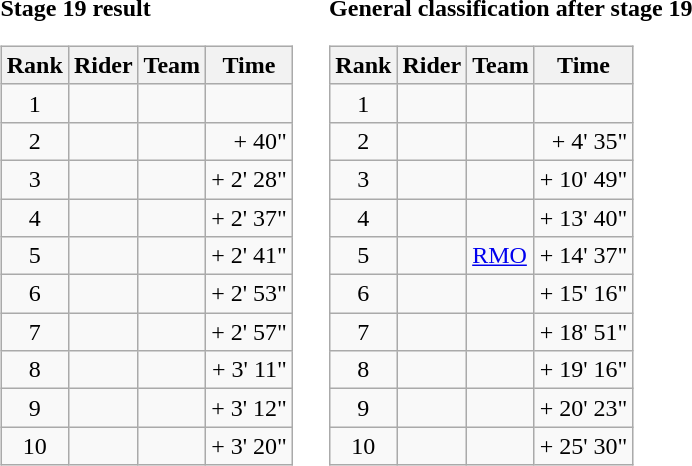<table>
<tr>
<td><strong>Stage 19 result</strong><br><table class="wikitable">
<tr>
<th scope="col">Rank</th>
<th scope="col">Rider</th>
<th scope="col">Team</th>
<th scope="col">Time</th>
</tr>
<tr>
<td style="text-align:center;">1</td>
<td> </td>
<td></td>
<td style="text-align:right;"></td>
</tr>
<tr>
<td style="text-align:center;">2</td>
<td></td>
<td></td>
<td style="text-align:right;">+ 40"</td>
</tr>
<tr>
<td style="text-align:center;">3</td>
<td></td>
<td></td>
<td style="text-align:right;">+ 2' 28"</td>
</tr>
<tr>
<td style="text-align:center;">4</td>
<td></td>
<td></td>
<td style="text-align:right;">+ 2' 37"</td>
</tr>
<tr>
<td style="text-align:center;">5</td>
<td></td>
<td></td>
<td style="text-align:right;">+ 2' 41"</td>
</tr>
<tr>
<td style="text-align:center;">6</td>
<td></td>
<td></td>
<td style="text-align:right;">+ 2' 53"</td>
</tr>
<tr>
<td style="text-align:center;">7</td>
<td></td>
<td></td>
<td style="text-align:right;">+ 2' 57"</td>
</tr>
<tr>
<td style="text-align:center;">8</td>
<td></td>
<td></td>
<td style="text-align:right;">+ 3' 11"</td>
</tr>
<tr>
<td style="text-align:center;">9</td>
<td></td>
<td></td>
<td style="text-align:right;">+ 3' 12"</td>
</tr>
<tr>
<td style="text-align:center;">10</td>
<td></td>
<td></td>
<td style="text-align:right;">+ 3' 20"</td>
</tr>
</table>
</td>
<td></td>
<td><strong>General classification after stage 19</strong><br><table class="wikitable">
<tr>
<th scope="col">Rank</th>
<th scope="col">Rider</th>
<th scope="col">Team</th>
<th scope="col">Time</th>
</tr>
<tr>
<td style="text-align:center;">1</td>
<td> </td>
<td></td>
<td style="text-align:right;"></td>
</tr>
<tr>
<td style="text-align:center;">2</td>
<td></td>
<td></td>
<td style="text-align:right;">+ 4' 35"</td>
</tr>
<tr>
<td style="text-align:center;">3</td>
<td></td>
<td></td>
<td style="text-align:right;">+ 10' 49"</td>
</tr>
<tr>
<td style="text-align:center;">4</td>
<td></td>
<td></td>
<td style="text-align:right;">+ 13' 40"</td>
</tr>
<tr>
<td style="text-align:center;">5</td>
<td></td>
<td><a href='#'>RMO</a></td>
<td style="text-align:right;">+ 14' 37"</td>
</tr>
<tr>
<td style="text-align:center;">6</td>
<td></td>
<td></td>
<td style="text-align:right;">+ 15' 16"</td>
</tr>
<tr>
<td style="text-align:center;">7</td>
<td></td>
<td></td>
<td style="text-align:right;">+ 18' 51"</td>
</tr>
<tr>
<td style="text-align:center;">8</td>
<td></td>
<td></td>
<td style="text-align:right;">+ 19' 16"</td>
</tr>
<tr>
<td style="text-align:center;">9</td>
<td></td>
<td></td>
<td style="text-align:right;">+ 20' 23"</td>
</tr>
<tr>
<td style="text-align:center;">10</td>
<td></td>
<td></td>
<td style="text-align:right;">+ 25' 30"</td>
</tr>
</table>
</td>
</tr>
</table>
